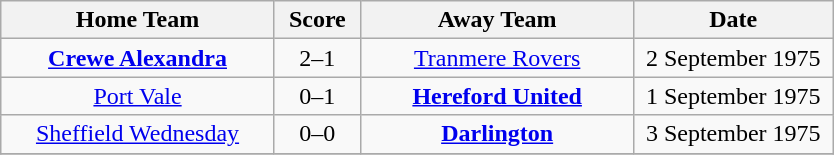<table class="wikitable" style="text-align:center;">
<tr>
<th width=175>Home Team</th>
<th width=50>Score</th>
<th width=175>Away Team</th>
<th width= 125>Date</th>
</tr>
<tr>
<td><strong><a href='#'>Crewe Alexandra</a></strong></td>
<td>2–1</td>
<td><a href='#'>Tranmere Rovers</a></td>
<td>2 September 1975</td>
</tr>
<tr>
<td><a href='#'>Port Vale</a></td>
<td>0–1</td>
<td><strong><a href='#'>Hereford United</a></strong></td>
<td>1 September 1975</td>
</tr>
<tr>
<td><a href='#'>Sheffield Wednesday</a></td>
<td>0–0</td>
<td><strong><a href='#'>Darlington</a></strong></td>
<td>3 September 1975</td>
</tr>
<tr>
</tr>
</table>
